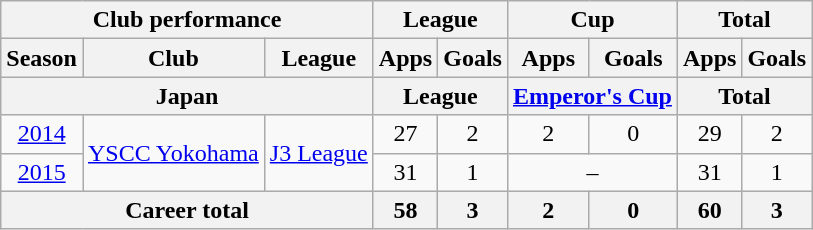<table class="wikitable" style="text-align:center">
<tr>
<th colspan=3>Club performance</th>
<th colspan=2>League</th>
<th colspan=2>Cup</th>
<th colspan=2>Total</th>
</tr>
<tr>
<th>Season</th>
<th>Club</th>
<th>League</th>
<th>Apps</th>
<th>Goals</th>
<th>Apps</th>
<th>Goals</th>
<th>Apps</th>
<th>Goals</th>
</tr>
<tr>
<th colspan=3>Japan</th>
<th colspan=2>League</th>
<th colspan=2><a href='#'>Emperor's Cup</a></th>
<th colspan=2>Total</th>
</tr>
<tr>
<td><a href='#'>2014</a></td>
<td rowspan="2"><a href='#'>YSCC Yokohama</a></td>
<td rowspan="2"><a href='#'>J3 League</a></td>
<td>27</td>
<td>2</td>
<td>2</td>
<td>0</td>
<td>29</td>
<td>2</td>
</tr>
<tr>
<td><a href='#'>2015</a></td>
<td>31</td>
<td>1</td>
<td colspan="2">–</td>
<td>31</td>
<td>1</td>
</tr>
<tr>
<th colspan=3>Career total</th>
<th>58</th>
<th>3</th>
<th>2</th>
<th>0</th>
<th>60</th>
<th>3</th>
</tr>
</table>
